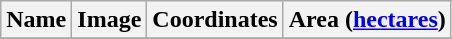<table class="wikitable">
<tr>
<th>Name</th>
<th>Image</th>
<th>Coordinates</th>
<th>Area (<a href='#'>hectares</a>)</th>
</tr>
<tr>
</tr>
</table>
